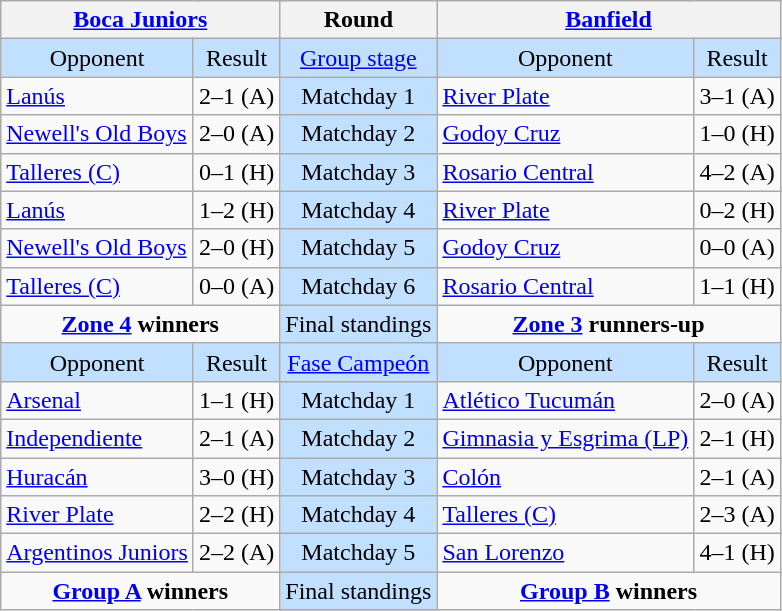<table class="wikitable" style="text-align:center">
<tr>
<th colspan=4><a href='#'>Boca Juniors</a></th>
<th>Round</th>
<th colspan=4><a href='#'>Banfield</a></th>
</tr>
<tr bgcolor=#c1e0ff>
<td>Opponent</td>
<td colspan=3>Result</td>
<td><a href='#'>Group stage</a></td>
<td>Opponent</td>
<td colspan=3>Result</td>
</tr>
<tr>
<td align=left><a href='#'>Lanús</a></td>
<td colspan=3>2–1 (A)</td>
<td bgcolor=#c1e0ff>Matchday 1</td>
<td align=left><a href='#'>River Plate</a></td>
<td colspan=3>3–1 (A)</td>
</tr>
<tr>
<td align=left><a href='#'>Newell's Old Boys</a></td>
<td colspan=3>2–0 (A)</td>
<td bgcolor=#c1e0ff>Matchday 2</td>
<td align=left><a href='#'>Godoy Cruz</a></td>
<td colspan=3>1–0 (H)</td>
</tr>
<tr>
<td align=left><a href='#'>Talleres (C)</a></td>
<td colspan=3>0–1 (H)</td>
<td bgcolor=#c1e0ff>Matchday 3</td>
<td align=left><a href='#'>Rosario Central</a></td>
<td colspan=3>4–2 (A)</td>
</tr>
<tr>
<td align=left><a href='#'>Lanús</a></td>
<td colspan=3>1–2 (H)</td>
<td bgcolor=#c1e0ff>Matchday 4</td>
<td align=left><a href='#'>River Plate</a></td>
<td colspan=3>0–2 (H)</td>
</tr>
<tr>
<td align=left><a href='#'>Newell's Old Boys</a></td>
<td colspan=3>2–0 (H)</td>
<td bgcolor=#c1e0ff>Matchday 5</td>
<td align=left><a href='#'>Godoy Cruz</a></td>
<td colspan=3>0–0 (A)</td>
</tr>
<tr>
<td align=left><a href='#'>Talleres (C)</a></td>
<td colspan=3>0–0 (A)</td>
<td bgcolor=#c1e0ff>Matchday 6</td>
<td align=left><a href='#'>Rosario Central</a></td>
<td colspan=3>1–1 (H)</td>
</tr>
<tr>
<td colspan=4 align=center valign=top><strong><a href='#'>Zone 4</a> winners</strong><br></td>
<td bgcolor=#c1e0ff>Final standings</td>
<td colspan=4 align=center valign=top><strong><a href='#'>Zone 3</a> runners-up</strong><br></td>
</tr>
<tr bgcolor=#c1e0ff>
<td>Opponent</td>
<td colspan=3>Result</td>
<td><a href='#'>Fase Campeón</a></td>
<td>Opponent</td>
<td colspan=3>Result</td>
</tr>
<tr>
<td align=left><a href='#'>Arsenal</a></td>
<td colspan=3>1–1 (H)</td>
<td bgcolor=#c1e0ff>Matchday 1</td>
<td align=left><a href='#'>Atlético Tucumán</a></td>
<td colspan=3>2–0 (A)</td>
</tr>
<tr>
<td align=left><a href='#'>Independiente</a></td>
<td colspan=3>2–1 (A)</td>
<td bgcolor=#c1e0ff>Matchday 2</td>
<td align=left><a href='#'>Gimnasia y Esgrima (LP)</a></td>
<td colspan=3>2–1 (H)</td>
</tr>
<tr>
<td align=left><a href='#'>Huracán</a></td>
<td colspan=3>3–0 (H)</td>
<td bgcolor=#c1e0ff>Matchday 3</td>
<td align=left><a href='#'>Colón</a></td>
<td colspan=3>2–1 (A)</td>
</tr>
<tr>
<td align=left><a href='#'>River Plate</a></td>
<td colspan=3>2–2 (H)</td>
<td bgcolor=#c1e0ff>Matchday 4</td>
<td align=left><a href='#'>Talleres (C)</a></td>
<td colspan=3>2–3 (A)</td>
</tr>
<tr>
<td align=left><a href='#'>Argentinos Juniors</a></td>
<td colspan=3>2–2 (A)</td>
<td bgcolor=#c1e0ff>Matchday 5</td>
<td align=left><a href='#'>San Lorenzo</a></td>
<td colspan=3>4–1 (H)</td>
</tr>
<tr>
<td colspan=4 align=center valign=top><strong><a href='#'>Group A</a> winners</strong><br></td>
<td bgcolor=#c1e0ff>Final standings</td>
<td colspan=4 align=center valign=top><strong><a href='#'>Group B</a> winners</strong><br></td>
</tr>
</table>
